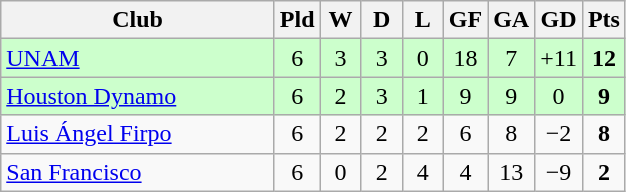<table class="wikitable" style="text-align: center;">
<tr>
<th width="175">Club</th>
<th width="20">Pld</th>
<th width="20">W</th>
<th width="20">D</th>
<th width="20">L</th>
<th width="20">GF</th>
<th width="20">GA</th>
<th width="20">GD</th>
<th width="20">Pts</th>
</tr>
<tr bgcolor=#CCFFCC>
<td align=left> <a href='#'>UNAM</a></td>
<td>6</td>
<td>3</td>
<td>3</td>
<td>0</td>
<td>18</td>
<td>7</td>
<td>+11</td>
<td><strong>12</strong></td>
</tr>
<tr bgcolor=#CCFFCC>
<td align=left> <a href='#'>Houston Dynamo</a></td>
<td>6</td>
<td>2</td>
<td>3</td>
<td>1</td>
<td>9</td>
<td>9</td>
<td>0</td>
<td><strong>9</strong></td>
</tr>
<tr>
<td align=left> <a href='#'>Luis Ángel Firpo</a></td>
<td>6</td>
<td>2</td>
<td>2</td>
<td>2</td>
<td>6</td>
<td>8</td>
<td>−2</td>
<td><strong>8</strong></td>
</tr>
<tr>
<td align=left> <a href='#'>San Francisco</a></td>
<td>6</td>
<td>0</td>
<td>2</td>
<td>4</td>
<td>4</td>
<td>13</td>
<td>−9</td>
<td><strong>2</strong></td>
</tr>
</table>
